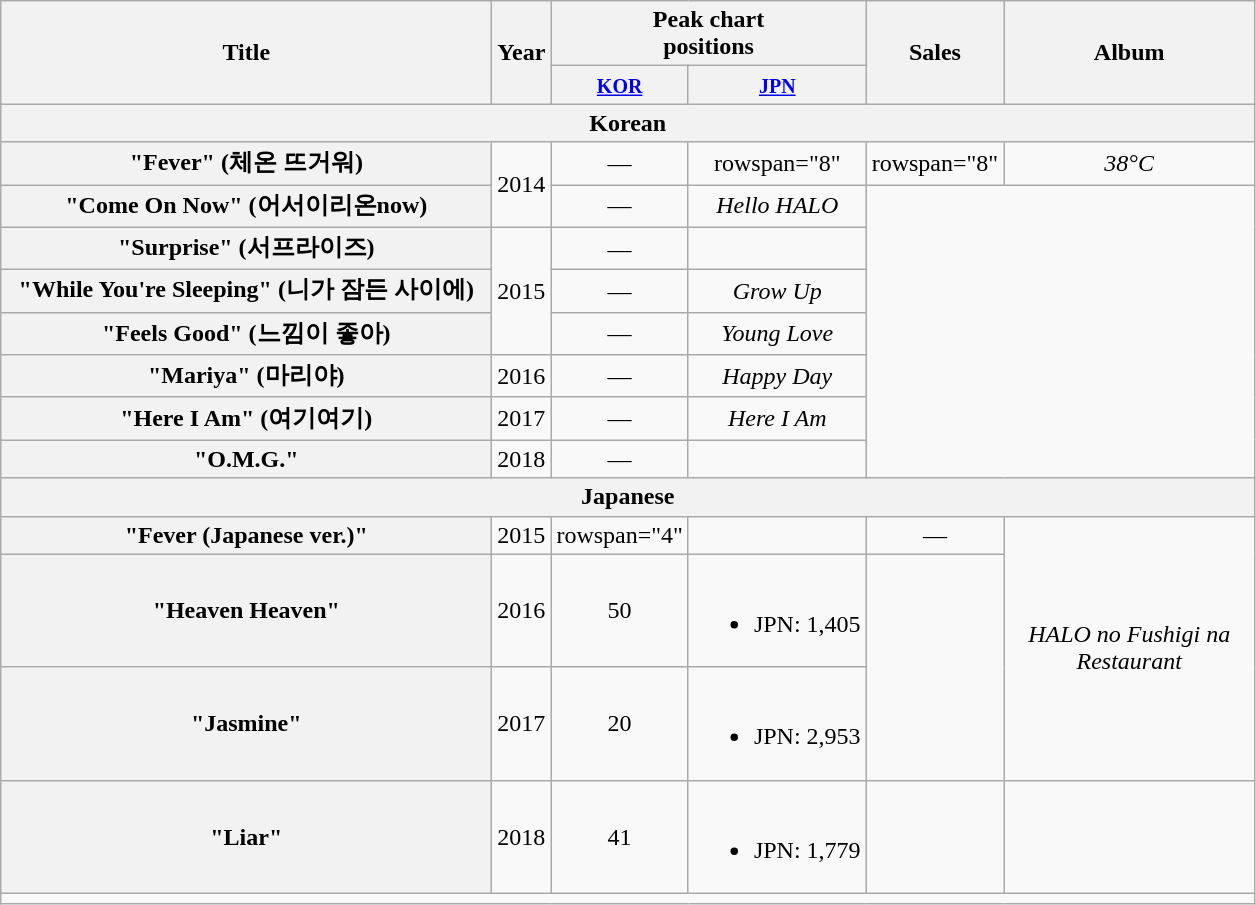<table class="wikitable plainrowheaders" style="text-align:center;" border="1">
<tr>
<th scope="col" rowspan="2" style="width:20em;">Title</th>
<th scope="col" rowspan="2">Year</th>
<th scope="col" colspan="2">Peak chart <br> positions</th>
<th scope="col" rowspan="2">Sales</th>
<th scope="col" rowspan="2" style="width:10em;">Album</th>
</tr>
<tr>
<th><small><a href='#'>KOR</a></small><br></th>
<th><small><a href='#'>JPN</a></small><br></th>
</tr>
<tr>
<th scope="col" colspan="6">Korean</th>
</tr>
<tr>
<th scope="row">"Fever" (체온 뜨거워)</th>
<td rowspan="2">2014</td>
<td>—</td>
<td>rowspan="8" </td>
<td>rowspan="8" </td>
<td><em>38°C</em></td>
</tr>
<tr>
<th scope="row">"Come On Now" (어서이리온now)</th>
<td>—</td>
<td><em>Hello HALO</em></td>
</tr>
<tr>
<th scope="row">"Surprise" (서프라이즈)</th>
<td rowspan="3">2015</td>
<td>—</td>
<td></td>
</tr>
<tr>
<th scope="row">"While You're Sleeping" (니가 잠든 사이에)</th>
<td>—</td>
<td><em>Grow Up</em></td>
</tr>
<tr>
<th scope="row">"Feels Good" (느낌이 좋아)</th>
<td>—</td>
<td><em>Young Love</em></td>
</tr>
<tr>
<th scope="row">"Mariya" (마리야)</th>
<td>2016</td>
<td>—</td>
<td><em>Happy Day</em></td>
</tr>
<tr>
<th scope="row">"Here I Am" (여기여기)</th>
<td>2017</td>
<td>—</td>
<td><em>Here I Am</em></td>
</tr>
<tr>
<th scope="row">"O.M.G."</th>
<td>2018</td>
<td>—</td>
<td></td>
</tr>
<tr>
<th scope="col" colspan="6">Japanese</th>
</tr>
<tr>
<th scope="row">"Fever (Japanese ver.)"</th>
<td>2015</td>
<td>rowspan="4" </td>
<td></td>
<td>—</td>
<td rowspan="3"><em>HALO no Fushigi na Restaurant</em></td>
</tr>
<tr>
<th scope="row">"Heaven Heaven"</th>
<td>2016</td>
<td>50</td>
<td><br><ul><li>JPN: 1,405</li></ul></td>
</tr>
<tr>
<th scope="row">"Jasmine"</th>
<td>2017</td>
<td>20</td>
<td><br><ul><li>JPN: 2,953</li></ul></td>
</tr>
<tr>
<th scope="row">"Liar"</th>
<td>2018</td>
<td>41</td>
<td><br><ul><li>JPN: 1,779</li></ul></td>
<td></td>
</tr>
<tr>
<td colspan="6" align="center"></td>
</tr>
</table>
